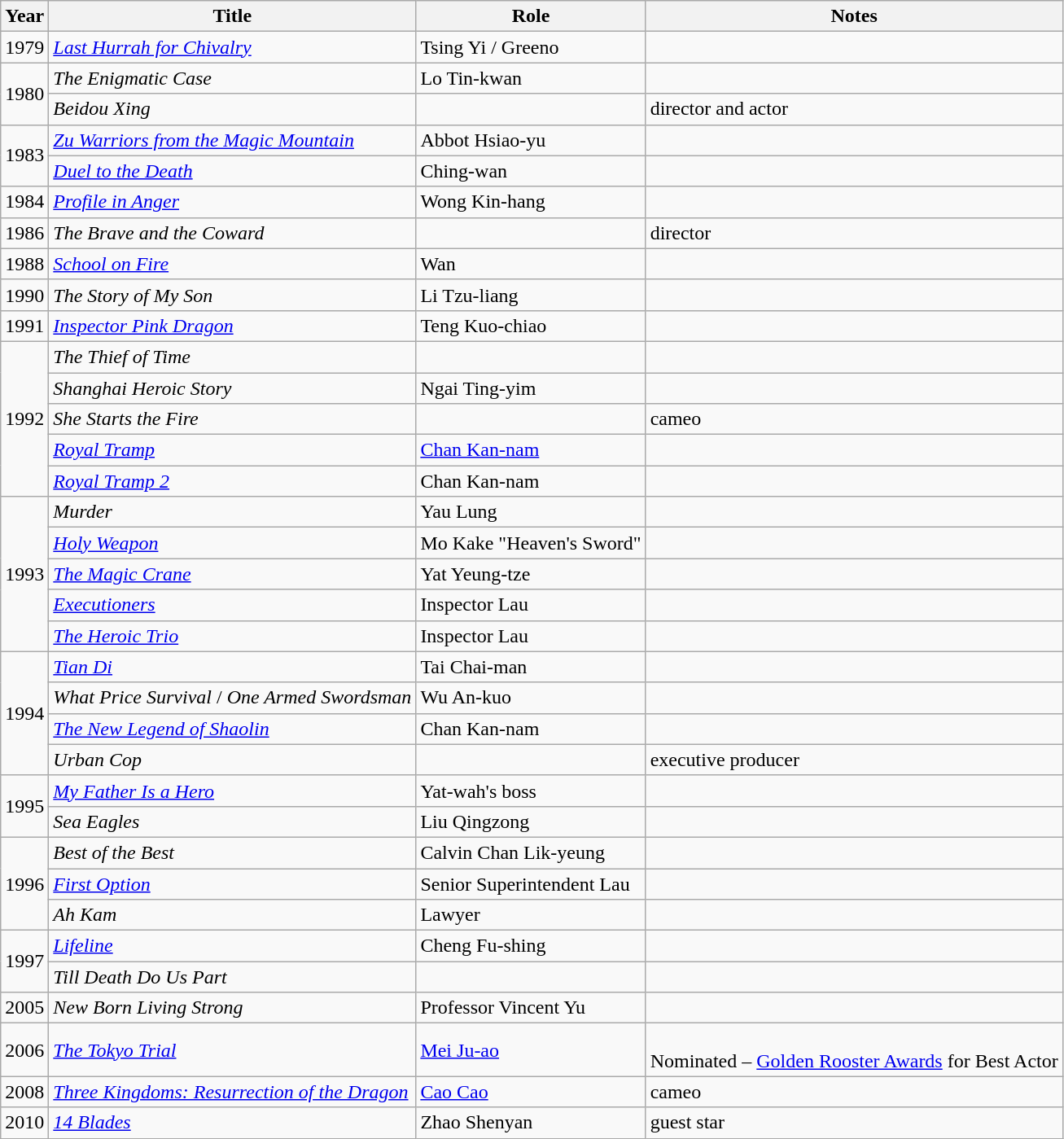<table class="wikitable">
<tr>
<th>Year</th>
<th>Title</th>
<th>Role</th>
<th>Notes</th>
</tr>
<tr>
<td>1979</td>
<td><em><a href='#'>Last Hurrah for Chivalry</a></em></td>
<td>Tsing Yi / Greeno</td>
<td></td>
</tr>
<tr>
<td rowspan=2>1980</td>
<td><em>The Enigmatic Case</em></td>
<td>Lo Tin-kwan</td>
<td></td>
</tr>
<tr>
<td><em>Beidou Xing</em></td>
<td></td>
<td>director and actor</td>
</tr>
<tr>
<td rowspan=2>1983</td>
<td><em><a href='#'>Zu Warriors from the Magic Mountain</a></em></td>
<td>Abbot Hsiao-yu</td>
<td></td>
</tr>
<tr>
<td><em><a href='#'>Duel to the Death</a></em></td>
<td>Ching-wan</td>
<td></td>
</tr>
<tr>
<td>1984</td>
<td><em><a href='#'>Profile in Anger</a></em></td>
<td>Wong Kin-hang</td>
<td></td>
</tr>
<tr>
<td>1986</td>
<td><em>The Brave and the Coward</em></td>
<td></td>
<td>director</td>
</tr>
<tr>
<td>1988</td>
<td><em><a href='#'>School on Fire</a></em></td>
<td>Wan</td>
<td></td>
</tr>
<tr>
<td>1990</td>
<td><em>The Story of My Son</em></td>
<td>Li Tzu-liang</td>
<td></td>
</tr>
<tr>
<td>1991</td>
<td><em><a href='#'>Inspector Pink Dragon</a></em></td>
<td>Teng Kuo-chiao</td>
<td></td>
</tr>
<tr>
<td rowspan=5>1992</td>
<td><em>The Thief of Time</em></td>
<td></td>
<td></td>
</tr>
<tr>
<td><em>Shanghai Heroic Story</em></td>
<td>Ngai Ting-yim</td>
<td></td>
</tr>
<tr>
<td><em>She Starts the Fire</em></td>
<td></td>
<td>cameo</td>
</tr>
<tr>
<td><em><a href='#'>Royal Tramp</a></em></td>
<td><a href='#'>Chan Kan-nam</a></td>
<td></td>
</tr>
<tr>
<td><em><a href='#'>Royal Tramp 2</a></em></td>
<td>Chan Kan-nam</td>
<td></td>
</tr>
<tr>
<td rowspan=5>1993</td>
<td><em>Murder</em></td>
<td>Yau Lung</td>
<td></td>
</tr>
<tr>
<td><em><a href='#'>Holy Weapon</a></em></td>
<td>Mo Kake "Heaven's Sword"</td>
<td></td>
</tr>
<tr>
<td><em><a href='#'>The Magic Crane</a></em></td>
<td>Yat Yeung-tze</td>
<td></td>
</tr>
<tr>
<td><em><a href='#'>Executioners</a></em></td>
<td>Inspector Lau</td>
<td></td>
</tr>
<tr>
<td><em><a href='#'>The Heroic Trio</a></em></td>
<td>Inspector Lau</td>
<td></td>
</tr>
<tr>
<td rowspan=4>1994</td>
<td><em><a href='#'>Tian Di</a></em></td>
<td>Tai Chai-man</td>
<td></td>
</tr>
<tr>
<td><em>What Price Survival</em> / <em>One Armed Swordsman</em></td>
<td>Wu An-kuo</td>
<td></td>
</tr>
<tr>
<td><em><a href='#'>The New Legend of Shaolin</a></em></td>
<td>Chan Kan-nam</td>
<td></td>
</tr>
<tr>
<td><em>Urban Cop</em></td>
<td></td>
<td>executive producer</td>
</tr>
<tr>
<td rowspan=2>1995</td>
<td><em><a href='#'>My Father Is a Hero</a></em></td>
<td>Yat-wah's boss</td>
<td></td>
</tr>
<tr>
<td><em>Sea Eagles</em></td>
<td>Liu Qingzong</td>
<td></td>
</tr>
<tr>
<td rowspan=3>1996</td>
<td><em>Best of the Best</em></td>
<td>Calvin Chan Lik-yeung</td>
<td></td>
</tr>
<tr>
<td><em><a href='#'>First Option</a></em></td>
<td>Senior Superintendent Lau</td>
<td></td>
</tr>
<tr>
<td><em>Ah Kam</em></td>
<td>Lawyer</td>
<td></td>
</tr>
<tr>
<td rowspan=2>1997</td>
<td><em><a href='#'>Lifeline</a></em></td>
<td>Cheng Fu-shing</td>
<td></td>
</tr>
<tr>
<td><em>Till Death Do Us Part</em></td>
<td></td>
<td></td>
</tr>
<tr>
<td>2005</td>
<td><em>New Born Living Strong</em></td>
<td>Professor Vincent Yu</td>
<td></td>
</tr>
<tr>
<td>2006</td>
<td><em><a href='#'>The Tokyo Trial</a></em></td>
<td><a href='#'>Mei Ju-ao</a></td>
<td><br>Nominated – <a href='#'>Golden Rooster Awards</a> for Best Actor</td>
</tr>
<tr>
<td>2008</td>
<td><em><a href='#'>Three Kingdoms: Resurrection of the Dragon</a></em></td>
<td><a href='#'>Cao Cao</a></td>
<td>cameo</td>
</tr>
<tr>
<td>2010</td>
<td><em><a href='#'>14 Blades</a></em></td>
<td>Zhao Shenyan</td>
<td>guest star</td>
</tr>
</table>
